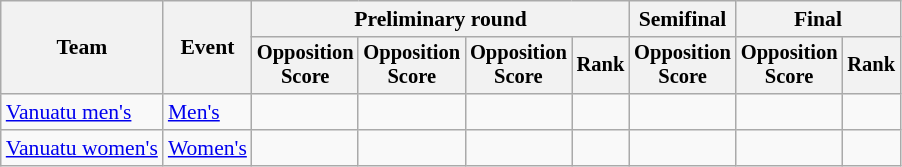<table class=wikitable style=font-size:90%;text-align:center>
<tr>
<th rowspan=2>Team</th>
<th rowspan=2>Event</th>
<th colspan=4>Preliminary round</th>
<th colspan=1>Semifinal</th>
<th colspan=2>Final</th>
</tr>
<tr style=font-size:95%>
<th>Opposition<br>Score</th>
<th>Opposition<br>Score</th>
<th>Opposition<br>Score</th>
<th>Rank</th>
<th>Opposition<br>Score</th>
<th>Opposition<br>Score</th>
<th>Rank</th>
</tr>
<tr>
<td align=left><a href='#'>Vanuatu men's</a></td>
<td align=left><a href='#'>Men's</a></td>
<td></td>
<td></td>
<td></td>
<td></td>
<td></td>
<td></td>
<td></td>
</tr>
<tr>
<td align=left><a href='#'>Vanuatu women's</a></td>
<td align=left><a href='#'>Women's</a></td>
<td></td>
<td></td>
<td></td>
<td></td>
<td></td>
<td></td>
<td></td>
</tr>
</table>
